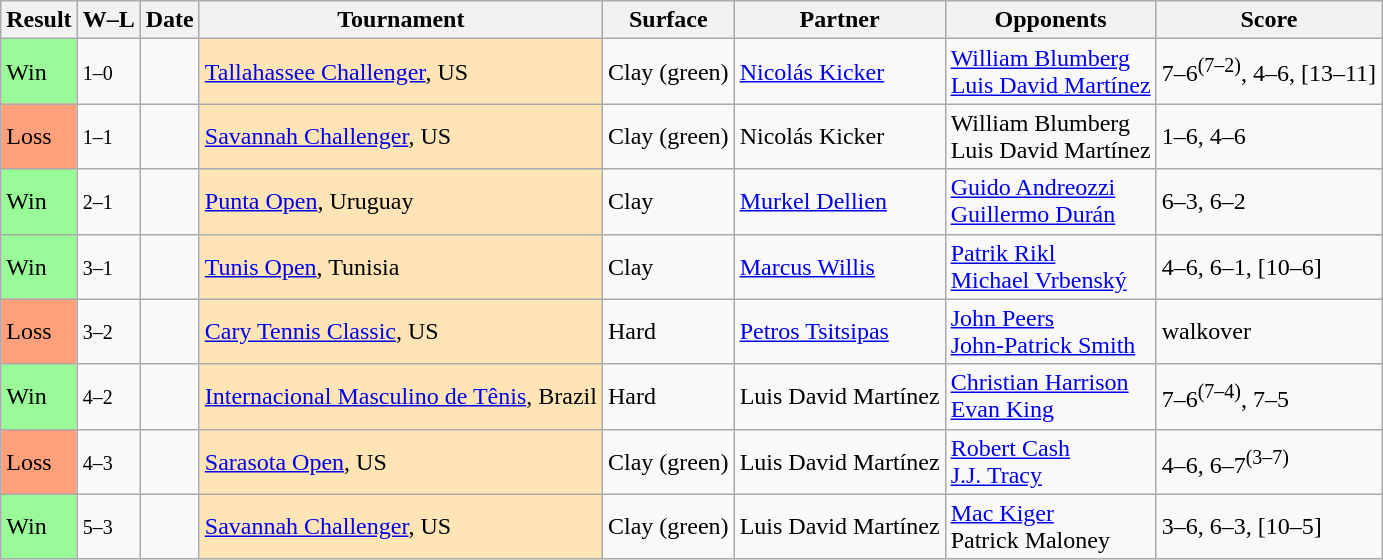<table class="sortable wikitable">
<tr>
<th>Result</th>
<th class="unsortable">W–L</th>
<th>Date</th>
<th>Tournament</th>
<th>Surface</th>
<th>Partner</th>
<th>Opponents</th>
<th class="unsortable">Score</th>
</tr>
<tr>
<td bgcolor=98fb98>Win</td>
<td><small>1–0</small></td>
<td><a href='#'></a></td>
<td style="background:moccasin;"><a href='#'>Tallahassee Challenger</a>, US</td>
<td>Clay (green)</td>
<td> <a href='#'>Nicolás Kicker</a></td>
<td> <a href='#'>William Blumberg</a><br> <a href='#'>Luis David Martínez</a></td>
<td>7–6<sup>(7–2)</sup>, 4–6, [13–11]</td>
</tr>
<tr>
<td bgcolor=ffa07a>Loss</td>
<td><small>1–1</small></td>
<td><a href='#'></a></td>
<td style="background:moccasin;"><a href='#'>Savannah Challenger</a>, US</td>
<td>Clay (green)</td>
<td> Nicolás Kicker</td>
<td> William Blumberg<br> Luis David Martínez</td>
<td>1–6, 4–6</td>
</tr>
<tr>
<td bgcolor=98fb98>Win</td>
<td><small>2–1</small></td>
<td><a href='#'></a></td>
<td style="background:moccasin;"><a href='#'>Punta Open</a>, Uruguay</td>
<td>Clay</td>
<td> <a href='#'>Murkel Dellien</a></td>
<td> <a href='#'>Guido Andreozzi</a><br> <a href='#'>Guillermo Durán</a></td>
<td>6–3, 6–2</td>
</tr>
<tr>
<td bgcolor=98fb98>Win</td>
<td><small>3–1</small></td>
<td><a href='#'></a></td>
<td style="background:moccasin;"><a href='#'>Tunis Open</a>, Tunisia</td>
<td>Clay</td>
<td> <a href='#'>Marcus Willis</a></td>
<td> <a href='#'>Patrik Rikl</a> <br>  <a href='#'>Michael Vrbenský</a></td>
<td>4–6, 6–1, [10–6]</td>
</tr>
<tr>
<td bgcolor=ffa07a>Loss</td>
<td><small>3–2</small></td>
<td><a href='#'></a></td>
<td style="background:moccasin;"><a href='#'>Cary Tennis Classic</a>, US</td>
<td>Hard</td>
<td> <a href='#'>Petros Tsitsipas</a></td>
<td> <a href='#'>John Peers</a> <br> <a href='#'>John-Patrick Smith</a></td>
<td>walkover</td>
</tr>
<tr>
<td bgcolor=98fb98>Win</td>
<td><small>4–2</small></td>
<td><a href='#'></a></td>
<td style="background:moccasin;"><a href='#'>Internacional Masculino de Tênis</a>, Brazil</td>
<td>Hard</td>
<td> Luis David Martínez</td>
<td> <a href='#'>Christian Harrison</a> <br>  <a href='#'>Evan King</a></td>
<td>7–6<sup>(7–4)</sup>, 7–5</td>
</tr>
<tr>
<td bgcolor=ffa07a>Loss</td>
<td><small>4–3</small></td>
<td><a href='#'></a></td>
<td style="background:moccasin;"><a href='#'>Sarasota Open</a>, US</td>
<td>Clay (green)</td>
<td> Luis David Martínez</td>
<td> <a href='#'>Robert Cash</a> <br>  <a href='#'>J.J. Tracy</a></td>
<td>4–6, 6–7<sup>(3–7)</sup></td>
</tr>
<tr>
<td bgcolor=98fb98>Win</td>
<td><small>5–3</small></td>
<td><a href='#'></a></td>
<td style="background:moccasin;"><a href='#'>Savannah Challenger</a>, US</td>
<td>Clay (green)</td>
<td> Luis David Martínez</td>
<td> <a href='#'>Mac Kiger</a><br> Patrick Maloney</td>
<td>3–6, 6–3, [10–5]</td>
</tr>
</table>
